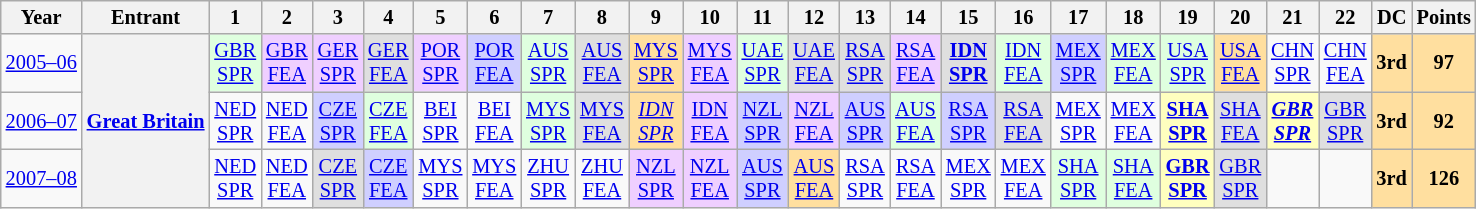<table class="wikitable" style="text-align:center; font-size:85%">
<tr>
<th>Year</th>
<th>Entrant</th>
<th>1</th>
<th>2</th>
<th>3</th>
<th>4</th>
<th>5</th>
<th>6</th>
<th>7</th>
<th>8</th>
<th>9</th>
<th>10</th>
<th>11</th>
<th>12</th>
<th>13</th>
<th>14</th>
<th>15</th>
<th>16</th>
<th>17</th>
<th>18</th>
<th>19</th>
<th>20</th>
<th>21</th>
<th>22</th>
<th>DC</th>
<th>Points</th>
</tr>
<tr>
<td nowrap><a href='#'>2005–06</a></td>
<th rowspan=3 nowrap><a href='#'>Great Britain</a></th>
<td style="background:#DFFFDF;"><a href='#'>GBR<br>SPR</a><br></td>
<td style="background:#EFCFFF;"><a href='#'>GBR<br>FEA</a><br></td>
<td style="background:#EFCFFF;"><a href='#'>GER<br>SPR</a><br></td>
<td style="background:#DFDFDF;"><a href='#'>GER<br>FEA</a><br></td>
<td style="background:#EFCFFF;"><a href='#'>POR<br>SPR</a><br></td>
<td style="background:#CFCFFF;"><a href='#'>POR<br>FEA</a><br></td>
<td style="background:#DFFFDF;"><a href='#'>AUS<br>SPR</a><br></td>
<td style="background:#DFDFDF;"><a href='#'>AUS<br>FEA</a><br></td>
<td style="background:#FFDF9F;"><a href='#'>MYS<br>SPR</a><br></td>
<td style="background:#EFCFFF;"><a href='#'>MYS<br>FEA</a><br></td>
<td style="background:#DFFFDF;"><a href='#'>UAE<br>SPR</a><br></td>
<td style="background:#DFDFDF;"><a href='#'>UAE<br>FEA</a><br></td>
<td style="background:#DFDFDF;"><a href='#'>RSA<br>SPR</a><br></td>
<td style="background:#EFCFFF;"><a href='#'>RSA<br>FEA</a><br></td>
<td style="background:#DFDFDF;"><strong><a href='#'>IDN<br>SPR</a></strong><br></td>
<td style="background:#DFFFDF;"><a href='#'>IDN<br>FEA</a><br></td>
<td style="background:#CFCFFF;"><a href='#'>MEX<br>SPR</a><br></td>
<td style="background:#DFFFDF;"><a href='#'>MEX<br>FEA</a><br></td>
<td style="background:#DFFFDF;"><a href='#'>USA<br>SPR</a><br></td>
<td style="background:#FFDF9F;"><a href='#'>USA<br>FEA</a><br></td>
<td><a href='#'>CHN<br>SPR</a></td>
<td><a href='#'>CHN<br>FEA</a></td>
<td style="background:#FFDF9F;"><strong>3rd</strong></td>
<td style="background:#FFDF9F;"><strong>97</strong></td>
</tr>
<tr>
<td nowrap><a href='#'>2006–07</a></td>
<td><a href='#'>NED<br>SPR</a></td>
<td><a href='#'>NED<br>FEA</a></td>
<td style="background:#CFCFFF;"><a href='#'>CZE<br>SPR</a><br></td>
<td style="background:#DFFFDF;"><a href='#'>CZE<br>FEA</a><br></td>
<td><a href='#'>BEI<br>SPR</a></td>
<td><a href='#'>BEI<br>FEA</a></td>
<td style="background:#DFFFDF;"><a href='#'>MYS<br>SPR</a><br></td>
<td style="background:#DFDFDF;"><a href='#'>MYS<br>FEA</a><br></td>
<td style="background:#FFDF9F;"><em><a href='#'>IDN<br>SPR</a></em><br></td>
<td style="background:#EFCFFF;"><a href='#'>IDN<br>FEA</a><br></td>
<td style="background:#CFCFFF;"><a href='#'>NZL<br>SPR</a><br></td>
<td style="background:#EFCFFF;"><a href='#'>NZL<br>FEA</a><br></td>
<td style="background:#CFCFFF;"><a href='#'>AUS<br>SPR</a><br></td>
<td style="background:#DFFFDF;"><a href='#'>AUS<br>FEA</a><br></td>
<td style="background:#CFCFFF;"><a href='#'>RSA<br>SPR</a><br></td>
<td style="background:#DFDFDF;"><a href='#'>RSA<br>FEA</a><br></td>
<td><a href='#'>MEX<br>SPR</a></td>
<td><a href='#'>MEX<br>FEA</a></td>
<td style="background:#FFFFBF;"><strong><a href='#'>SHA<br>SPR</a></strong><br></td>
<td style="background:#DFDFDF;"><a href='#'>SHA<br>FEA</a><br></td>
<td style="background:#FFFFBF;"><a href='#'><strong><em>GBR<br>SPR</em></strong></a><br></td>
<td style="background:#DFDFDF;"><a href='#'>GBR<br>SPR</a><br></td>
<td style="background:#FFDF9F;"><strong>3rd</strong></td>
<td style="background:#FFDF9F;"><strong>92</strong></td>
</tr>
<tr>
<td nowrap><a href='#'>2007–08</a></td>
<td><a href='#'>NED<br>SPR</a></td>
<td><a href='#'>NED<br>FEA</a></td>
<td style="background:#DFDFDF;"><a href='#'>CZE<br>SPR</a><br></td>
<td style="background:#CFCFFF;"><a href='#'>CZE<br>FEA</a><br></td>
<td><a href='#'>MYS<br>SPR</a></td>
<td><a href='#'>MYS<br>FEA</a></td>
<td><a href='#'>ZHU<br>SPR</a></td>
<td><a href='#'>ZHU<br>FEA</a></td>
<td style="background:#EFCFFF;"><a href='#'>NZL<br>SPR</a><br></td>
<td style="background:#EFCFFF;"><a href='#'>NZL<br>FEA</a><br></td>
<td style="background:#CFCFFF;"><a href='#'>AUS<br>SPR</a><br></td>
<td style="background:#FFDF9F;"><a href='#'>AUS<br>FEA</a><br></td>
<td><a href='#'>RSA<br>SPR</a></td>
<td><a href='#'>RSA<br>FEA</a></td>
<td><a href='#'>MEX<br>SPR</a></td>
<td><a href='#'>MEX<br>FEA</a></td>
<td style="background:#DFFFDF;"><a href='#'>SHA<br>SPR</a><br></td>
<td style="background:#DFFFDF;"><a href='#'>SHA<br>FEA</a><br></td>
<td style="background:#FFFFBF;"><strong><a href='#'>GBR<br>SPR</a></strong><br></td>
<td style="background:#DFDFDF;"><a href='#'>GBR<br>SPR</a><br></td>
<td></td>
<td></td>
<td style="background:#FFDF9F;"><strong>3rd</strong></td>
<td style="background:#FFDF9F;"><strong>126</strong></td>
</tr>
</table>
